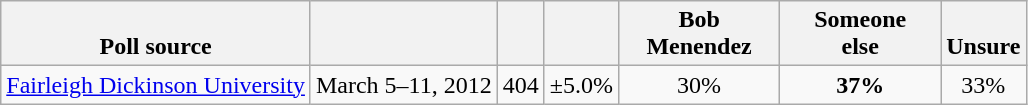<table class="wikitable" style="text-align:center">
<tr valign= bottom>
<th>Poll source</th>
<th></th>
<th></th>
<th></th>
<th style="width:100px;">Bob<br>Menendez</th>
<th style="width:100px;">Someone<br>else</th>
<th>Unsure</th>
</tr>
<tr>
<td align=left><a href='#'>Fairleigh Dickinson University</a></td>
<td>March 5–11, 2012</td>
<td>404</td>
<td>±5.0%</td>
<td>30%</td>
<td><strong>37%</strong></td>
<td>33%</td>
</tr>
</table>
